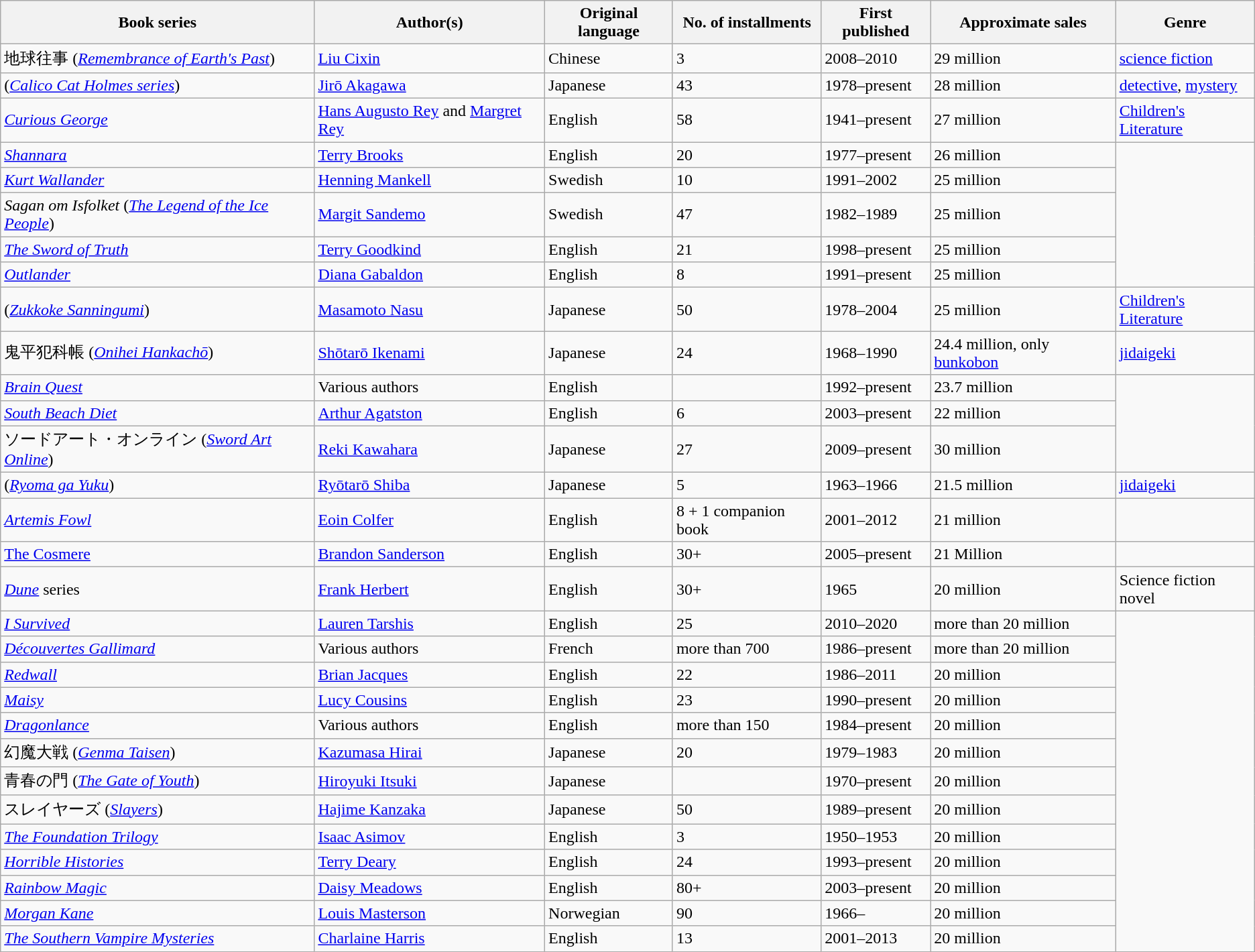<table class="wikitable sortable">
<tr ">
<th>Book series</th>
<th>Author(s)</th>
<th>Original language</th>
<th>No. of installments</th>
<th>First published</th>
<th>Approximate sales</th>
<th>Genre</th>
</tr>
<tr>
<td>地球往事 (<em><a href='#'>Remembrance of Earth's Past</a></em>)</td>
<td><a href='#'>Liu Cixin</a></td>
<td>Chinese</td>
<td>3</td>
<td>2008–2010</td>
<td>29 million</td>
<td><a href='#'>science fiction</a></td>
</tr>
<tr>
<td> (<em><a href='#'>Calico Cat Holmes series</a></em>)</td>
<td><a href='#'>Jirō Akagawa</a></td>
<td>Japanese</td>
<td>43</td>
<td>1978–present</td>
<td>28 million</td>
<td><a href='#'>detective</a>, <a href='#'>mystery</a></td>
</tr>
<tr>
<td><em><a href='#'>Curious George</a></em></td>
<td><a href='#'>Hans Augusto Rey</a> and <a href='#'>Margret Rey</a></td>
<td>English</td>
<td>58</td>
<td>1941–present</td>
<td>27 million</td>
<td><a href='#'>Children's Literature</a></td>
</tr>
<tr>
<td><em><a href='#'>Shannara</a></em></td>
<td><a href='#'>Terry Brooks</a></td>
<td>English</td>
<td>20</td>
<td>1977–present</td>
<td>26 million</td>
</tr>
<tr>
<td><em><a href='#'>Kurt Wallander</a></em></td>
<td><a href='#'>Henning Mankell</a></td>
<td>Swedish</td>
<td>10</td>
<td>1991–2002</td>
<td>25 million</td>
</tr>
<tr>
<td><em>Sagan om Isfolket</em> (<em><a href='#'>The Legend of the Ice People</a></em>)</td>
<td><a href='#'>Margit Sandemo</a></td>
<td>Swedish</td>
<td>47</td>
<td>1982–1989</td>
<td>25 million</td>
</tr>
<tr>
<td><em><a href='#'>The Sword of Truth</a></em></td>
<td><a href='#'>Terry Goodkind</a></td>
<td>English</td>
<td>21</td>
<td>1998–present</td>
<td>25 million</td>
</tr>
<tr>
<td><em><a href='#'>Outlander</a></em></td>
<td><a href='#'>Diana Gabaldon</a></td>
<td>English</td>
<td>8</td>
<td>1991–present</td>
<td>25 million</td>
</tr>
<tr>
<td> (<em><a href='#'>Zukkoke Sanningumi</a></em>)</td>
<td><a href='#'>Masamoto Nasu</a></td>
<td>Japanese</td>
<td>50</td>
<td>1978–2004</td>
<td>25 million</td>
<td><a href='#'>Children's Literature</a></td>
</tr>
<tr>
<td>鬼平犯科帳 (<em><a href='#'>Onihei Hankachō</a></em>)</td>
<td><a href='#'>Shōtarō Ikenami</a></td>
<td>Japanese</td>
<td>24</td>
<td>1968–1990</td>
<td>24.4 million, only <a href='#'>bunkobon</a></td>
<td><a href='#'>jidaigeki</a></td>
</tr>
<tr>
<td><em><a href='#'>Brain Quest</a></em></td>
<td>Various authors</td>
<td>English</td>
<td></td>
<td>1992–present</td>
<td>23.7 million</td>
</tr>
<tr>
<td><em><a href='#'>South Beach Diet</a></em></td>
<td><a href='#'>Arthur Agatston</a></td>
<td>English</td>
<td>6</td>
<td>2003–present</td>
<td>22 million</td>
</tr>
<tr>
<td>ソードアート・オンライン (<em><a href='#'>Sword Art Online</a></em>)</td>
<td><a href='#'>Reki Kawahara</a></td>
<td>Japanese</td>
<td>27</td>
<td>2009–present</td>
<td>30 million</td>
</tr>
<tr>
<td> (<em><a href='#'>Ryoma ga Yuku</a></em>)</td>
<td><a href='#'>Ryōtarō Shiba</a></td>
<td>Japanese</td>
<td>5</td>
<td>1963–1966</td>
<td>21.5 million</td>
<td><a href='#'>jidaigeki</a></td>
</tr>
<tr>
<td><em><a href='#'>Artemis Fowl</a></em></td>
<td><a href='#'>Eoin Colfer</a></td>
<td>English</td>
<td>8 + 1 companion book</td>
<td>2001–2012</td>
<td>21 million</td>
<td></td>
</tr>
<tr>
<td><a href='#'>The Cosmere</a></td>
<td><a href='#'>Brandon Sanderson</a></td>
<td>English</td>
<td>30+</td>
<td>2005–present</td>
<td>21 Million </td>
<td></td>
</tr>
<tr>
<td><em><a href='#'>Dune</a></em> series</td>
<td><a href='#'>Frank Herbert</a></td>
<td>English</td>
<td>30+</td>
<td>1965</td>
<td>20 million</td>
<td>Science fiction novel</td>
</tr>
<tr>
<td><em><a href='#'>I Survived</a></em></td>
<td><a href='#'>Lauren Tarshis</a></td>
<td>English</td>
<td>25</td>
<td>2010–2020</td>
<td data-sort-value="20.1 million">more than 20 million</td>
</tr>
<tr>
<td><em><a href='#'>Découvertes Gallimard</a></em></td>
<td>Various authors</td>
<td>French</td>
<td>more than 700</td>
<td>1986–present</td>
<td data-sort-value="20.1 million">more than 20 million</td>
</tr>
<tr>
<td><em><a href='#'>Redwall</a></em></td>
<td><a href='#'>Brian Jacques</a></td>
<td>English</td>
<td>22</td>
<td>1986–2011</td>
<td>20 million</td>
</tr>
<tr>
<td><em><a href='#'>Maisy</a></em></td>
<td><a href='#'>Lucy Cousins</a></td>
<td>English</td>
<td>23</td>
<td>1990–present</td>
<td>20 million</td>
</tr>
<tr>
<td><em><a href='#'>Dragonlance</a></em></td>
<td>Various authors</td>
<td>English</td>
<td>more than 150</td>
<td>1984–present</td>
<td>20 million</td>
</tr>
<tr>
<td>幻魔大戦 (<em><a href='#'>Genma Taisen</a></em>)</td>
<td><a href='#'>Kazumasa Hirai</a></td>
<td>Japanese</td>
<td>20</td>
<td>1979–1983</td>
<td>20 million</td>
</tr>
<tr>
<td>青春の門 (<em><a href='#'>The Gate of Youth</a></em>)</td>
<td><a href='#'>Hiroyuki Itsuki</a></td>
<td>Japanese</td>
<td></td>
<td>1970–present</td>
<td>20 million</td>
</tr>
<tr>
<td>スレイヤーズ (<em><a href='#'>Slayers</a></em>)</td>
<td><a href='#'>Hajime Kanzaka</a></td>
<td>Japanese</td>
<td>50</td>
<td>1989–present</td>
<td>20 million</td>
</tr>
<tr>
<td><em><a href='#'>The Foundation Trilogy</a></em></td>
<td><a href='#'>Isaac Asimov</a></td>
<td>English</td>
<td>3</td>
<td>1950–1953</td>
<td>20 million</td>
</tr>
<tr>
<td><em><a href='#'>Horrible Histories</a></em></td>
<td><a href='#'>Terry Deary</a></td>
<td>English</td>
<td>24</td>
<td>1993–present</td>
<td>20 million</td>
</tr>
<tr>
<td><em><a href='#'>Rainbow Magic</a></em></td>
<td><a href='#'>Daisy Meadows</a></td>
<td>English</td>
<td>80+</td>
<td>2003–present</td>
<td>20 million</td>
</tr>
<tr>
<td><em><a href='#'>Morgan Kane</a></em></td>
<td><a href='#'>Louis Masterson</a></td>
<td>Norwegian</td>
<td>90</td>
<td>1966–</td>
<td>20 million</td>
</tr>
<tr>
<td><em><a href='#'>The Southern Vampire Mysteries</a></em></td>
<td><a href='#'>Charlaine Harris</a></td>
<td>English</td>
<td>13</td>
<td>2001–2013</td>
<td>20 million</td>
</tr>
</table>
